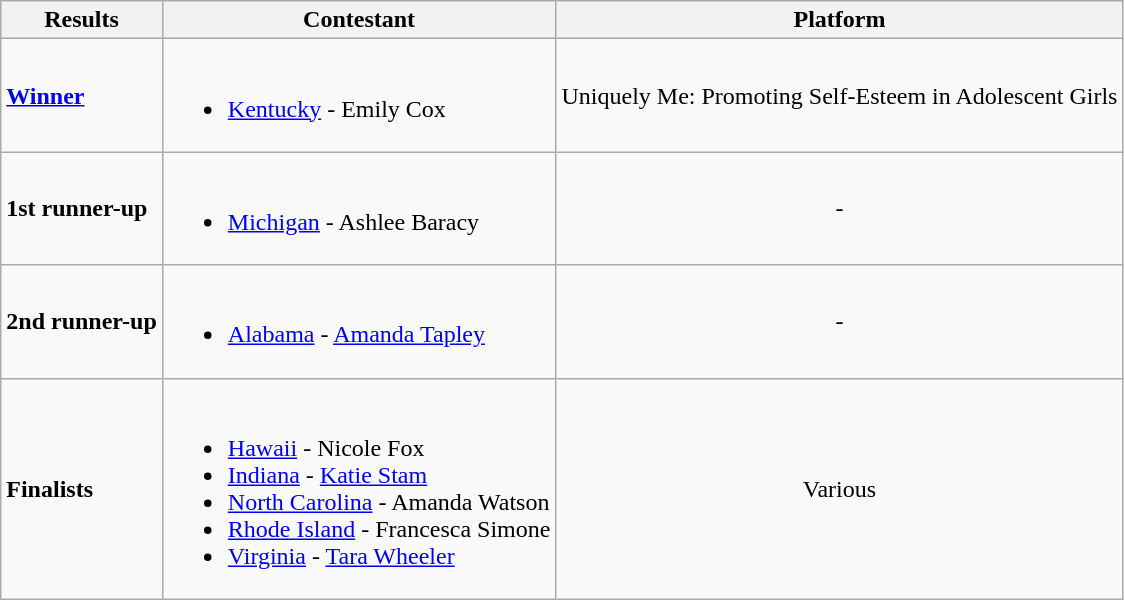<table class="wikitable">
<tr>
<th>Results</th>
<th>Contestant</th>
<th>Platform</th>
</tr>
<tr>
<td><strong><a href='#'>Winner</a></strong></td>
<td><br><ul><li> <a href='#'>Kentucky</a> - Emily Cox</li></ul></td>
<td>Uniquely Me: Promoting Self-Esteem in Adolescent Girls</td>
</tr>
<tr>
<td><strong>1st runner-up</strong></td>
<td><br><ul><li> <a href='#'>Michigan</a> - Ashlee Baracy</li></ul></td>
<td style="text-align:center;">-</td>
</tr>
<tr>
<td><strong>2nd runner-up</strong></td>
<td><br><ul><li> <a href='#'>Alabama</a> - <a href='#'>Amanda Tapley</a></li></ul></td>
<td style="text-align:center;">-</td>
</tr>
<tr>
<td><strong>Finalists</strong></td>
<td><br><ul><li> <a href='#'>Hawaii</a> - Nicole Fox</li><li> <a href='#'>Indiana</a> - <a href='#'>Katie Stam</a></li><li> <a href='#'>North Carolina</a> - Amanda Watson</li><li> <a href='#'>Rhode Island</a> - Francesca Simone</li><li> <a href='#'>Virginia</a> - <a href='#'>Tara Wheeler</a></li></ul></td>
<td style="text-align:center;">Various</td>
</tr>
</table>
